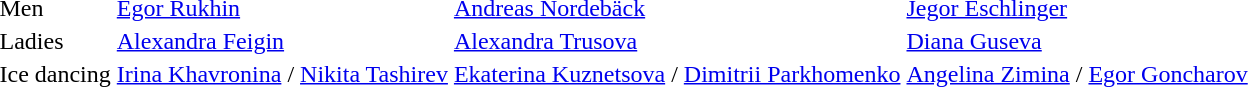<table>
<tr>
<td>Men</td>
<td> <a href='#'>Egor Rukhin</a></td>
<td> <a href='#'>Andreas Nordebäck</a></td>
<td> <a href='#'>Jegor Eschlinger</a></td>
</tr>
<tr>
<td>Ladies</td>
<td> <a href='#'>Alexandra Feigin</a></td>
<td> <a href='#'>Alexandra Trusova</a></td>
<td> <a href='#'>Diana Guseva</a></td>
</tr>
<tr>
<td>Ice dancing</td>
<td> <a href='#'>Irina Khavronina</a> / <a href='#'>Nikita Tashirev</a></td>
<td> <a href='#'>Ekaterina Kuznetsova</a> / <a href='#'>Dimitrii Parkhomenko</a></td>
<td> <a href='#'>Angelina Zimina</a> / <a href='#'>Egor Goncharov</a></td>
</tr>
</table>
